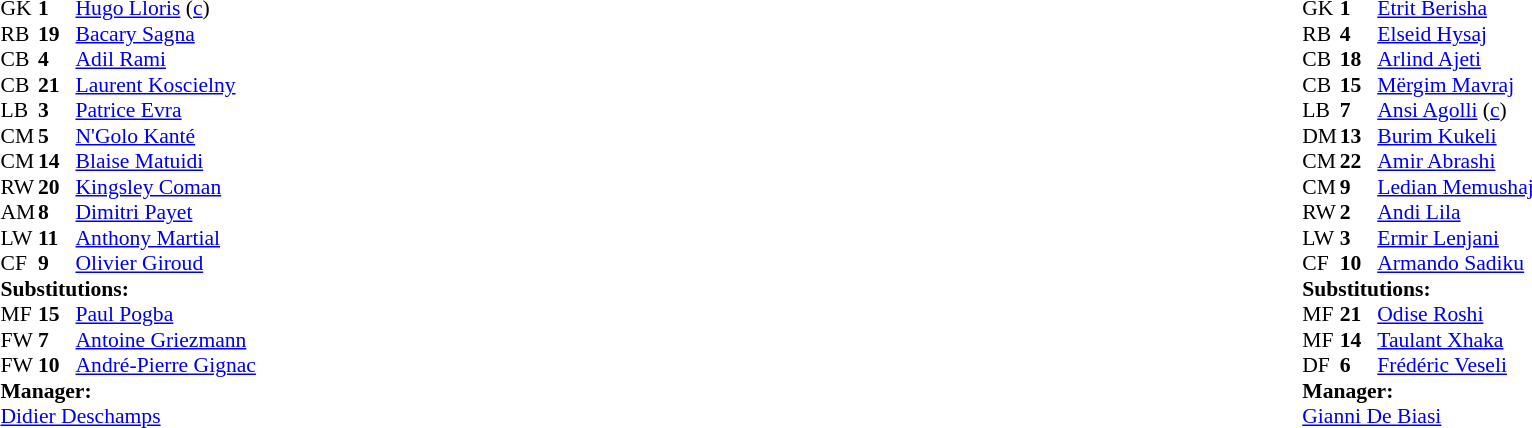<table style="width:100%;">
<tr>
<td style="vertical-align:top; width:40%;"><br><table style="font-size:90%" cellspacing="0" cellpadding="0">
<tr>
<th width="25"></th>
<th width="25"></th>
</tr>
<tr>
<td>GK</td>
<td><strong>1</strong></td>
<td><a href='#'>Hugo Lloris</a> (<a href='#'>c</a>)</td>
</tr>
<tr>
<td>RB</td>
<td><strong>19</strong></td>
<td><a href='#'>Bacary Sagna</a></td>
</tr>
<tr>
<td>CB</td>
<td><strong>4</strong></td>
<td><a href='#'>Adil Rami</a></td>
</tr>
<tr>
<td>CB</td>
<td><strong>21</strong></td>
<td><a href='#'>Laurent Koscielny</a></td>
</tr>
<tr>
<td>LB</td>
<td><strong>3</strong></td>
<td><a href='#'>Patrice Evra</a></td>
</tr>
<tr>
<td>CM</td>
<td><strong>5</strong></td>
<td><a href='#'>N'Golo Kanté</a></td>
<td></td>
</tr>
<tr>
<td>CM</td>
<td><strong>14</strong></td>
<td><a href='#'>Blaise Matuidi</a></td>
</tr>
<tr>
<td>RW</td>
<td><strong>20</strong></td>
<td><a href='#'>Kingsley Coman</a></td>
<td></td>
<td></td>
</tr>
<tr>
<td>AM</td>
<td><strong>8</strong></td>
<td><a href='#'>Dimitri Payet</a></td>
</tr>
<tr>
<td>LW</td>
<td><strong>11</strong></td>
<td><a href='#'>Anthony Martial</a></td>
<td></td>
<td></td>
</tr>
<tr>
<td>CF</td>
<td><strong>9</strong></td>
<td><a href='#'>Olivier Giroud</a></td>
<td></td>
<td></td>
</tr>
<tr>
<td colspan=3><strong>Substitutions:</strong></td>
</tr>
<tr>
<td>MF</td>
<td><strong>15</strong></td>
<td><a href='#'>Paul Pogba</a></td>
<td></td>
<td></td>
</tr>
<tr>
<td>FW</td>
<td><strong>7</strong></td>
<td><a href='#'>Antoine Griezmann</a></td>
<td></td>
<td></td>
</tr>
<tr>
<td>FW</td>
<td><strong>10</strong></td>
<td><a href='#'>André-Pierre Gignac</a></td>
<td></td>
<td></td>
</tr>
<tr>
<td colspan=3><strong>Manager:</strong></td>
</tr>
<tr>
<td colspan=3><a href='#'>Didier Deschamps</a></td>
</tr>
</table>
</td>
<td valign="top"></td>
<td style="vertical-align:top; width:50%;"><br><table style="font-size:90%; margin:auto;" cellspacing="0" cellpadding="0">
<tr>
<th width=25></th>
<th width=25></th>
</tr>
<tr>
<td>GK</td>
<td><strong>1</strong></td>
<td><a href='#'>Etrit Berisha</a></td>
</tr>
<tr>
<td>RB</td>
<td><strong>4</strong></td>
<td><a href='#'>Elseid Hysaj</a></td>
</tr>
<tr>
<td>CB</td>
<td><strong>18</strong></td>
<td><a href='#'>Arlind Ajeti</a></td>
<td></td>
<td></td>
</tr>
<tr>
<td>CB</td>
<td><strong>15</strong></td>
<td><a href='#'>Mërgim Mavraj</a></td>
</tr>
<tr>
<td>LB</td>
<td><strong>7</strong></td>
<td><a href='#'>Ansi Agolli</a> (<a href='#'>c</a>)</td>
</tr>
<tr>
<td>DM</td>
<td><strong>13</strong></td>
<td><a href='#'>Burim Kukeli</a></td>
<td></td>
<td></td>
</tr>
<tr>
<td>CM</td>
<td><strong>22</strong></td>
<td><a href='#'>Amir Abrashi</a></td>
<td></td>
</tr>
<tr>
<td>CM</td>
<td><strong>9</strong></td>
<td><a href='#'>Ledian Memushaj</a></td>
</tr>
<tr>
<td>RW</td>
<td><strong>2</strong></td>
<td><a href='#'>Andi Lila</a></td>
<td></td>
<td></td>
</tr>
<tr>
<td>LW</td>
<td><strong>3</strong></td>
<td><a href='#'>Ermir Lenjani</a></td>
</tr>
<tr>
<td>CF</td>
<td><strong>10</strong></td>
<td><a href='#'>Armando Sadiku</a></td>
</tr>
<tr>
<td colspan=3><strong>Substitutions:</strong></td>
</tr>
<tr>
<td>MF</td>
<td><strong>21</strong></td>
<td><a href='#'>Odise Roshi</a></td>
<td></td>
<td></td>
</tr>
<tr>
<td>MF</td>
<td><strong>14</strong></td>
<td><a href='#'>Taulant Xhaka</a></td>
<td></td>
<td></td>
</tr>
<tr>
<td>DF</td>
<td><strong>6</strong></td>
<td><a href='#'>Frédéric Veseli</a></td>
<td></td>
<td></td>
</tr>
<tr>
<td colspan=3><strong>Manager:</strong></td>
</tr>
<tr>
<td colspan=3> <a href='#'>Gianni De Biasi</a></td>
</tr>
</table>
</td>
</tr>
</table>
